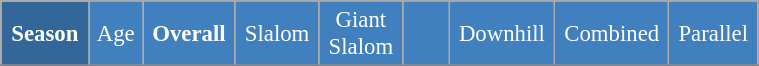<table class="wikitable"  style="font-size:95%; text-align:center; border:gray solid 1px; width:40%;">
<tr style="background:#369; color:white;">
<td rowspan="2" style="width:6%;"><strong>Season</strong></td>
</tr>
<tr style="background:#4180be; color:white;">
<td style="width:3%;">Age</td>
<td style="width:5%;"><strong>Overall</strong></td>
<td style="width:5%;">Slalom</td>
<td style="width:5%;">Giant<br>Slalom</td>
<td style="width:5%;"></td>
<td style="width:5%;">Downhill</td>
<td style="width:5%;">Combined</td>
<td style="width:5%;">Parallel</td>
</tr>
<tr>
</tr>
</table>
